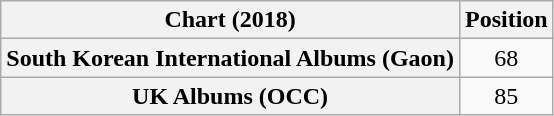<table class="wikitable plainrowheaders" style="text-align:center">
<tr>
<th scope="col">Chart (2018)</th>
<th scope="col">Position</th>
</tr>
<tr>
<th scope="row">South Korean International Albums (Gaon)</th>
<td>68</td>
</tr>
<tr>
<th scope="row">UK Albums (OCC)</th>
<td>85</td>
</tr>
</table>
